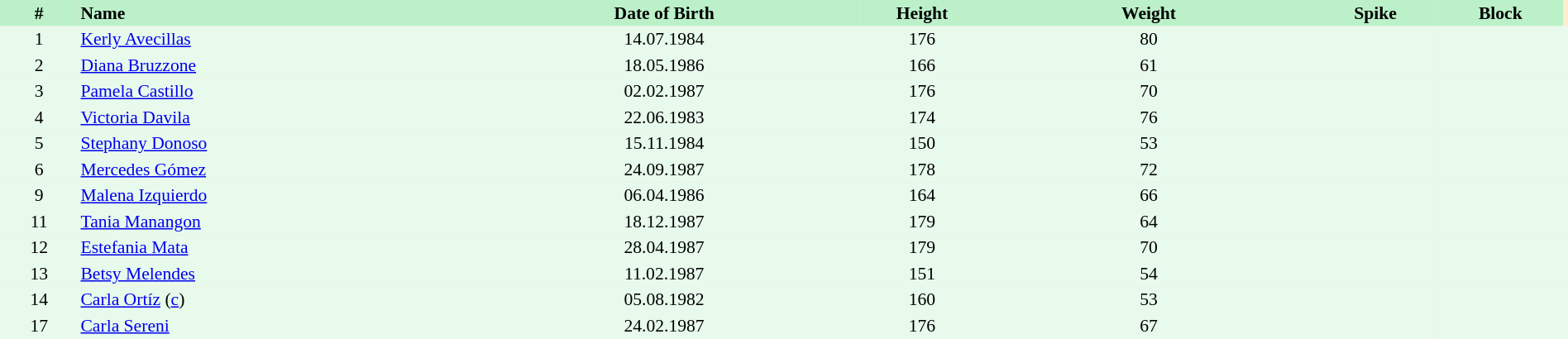<table border=0 cellpadding=2 cellspacing=0  |- bgcolor=#FFECCE style="text-align:center; font-size:90%;" width=100%>
<tr bgcolor=#BBF0C9>
<th width=5%>#</th>
<th width=25% align=left>Name</th>
<th width=25%>Date of Birth</th>
<th width=8%>Height</th>
<th width=21%>Weight</th>
<th width=8%>Spike</th>
<th width=8%>Block</th>
</tr>
<tr bgcolor=#E7FAEC>
<td>1</td>
<td align=left><a href='#'>Kerly Avecillas</a></td>
<td>14.07.1984</td>
<td>176</td>
<td>80</td>
<td></td>
<td></td>
<td></td>
</tr>
<tr bgcolor=#E7FAEC>
<td>2</td>
<td align=left><a href='#'>Diana Bruzzone</a></td>
<td>18.05.1986</td>
<td>166</td>
<td>61</td>
<td></td>
<td></td>
<td></td>
</tr>
<tr bgcolor=#E7FAEC>
<td>3</td>
<td align=left><a href='#'>Pamela Castillo</a></td>
<td>02.02.1987</td>
<td>176</td>
<td>70</td>
<td></td>
<td></td>
<td></td>
</tr>
<tr bgcolor=#E7FAEC>
<td>4</td>
<td align=left><a href='#'>Victoria Davila</a></td>
<td>22.06.1983</td>
<td>174</td>
<td>76</td>
<td></td>
<td></td>
<td></td>
</tr>
<tr bgcolor=#E7FAEC>
<td>5</td>
<td align=left><a href='#'>Stephany Donoso</a></td>
<td>15.11.1984</td>
<td>150</td>
<td>53</td>
<td></td>
<td></td>
<td></td>
</tr>
<tr bgcolor=#E7FAEC>
<td>6</td>
<td align=left><a href='#'>Mercedes Gómez</a></td>
<td>24.09.1987</td>
<td>178</td>
<td>72</td>
<td></td>
<td></td>
<td></td>
</tr>
<tr bgcolor=#E7FAEC>
<td>9</td>
<td align=left><a href='#'>Malena Izquierdo</a></td>
<td>06.04.1986</td>
<td>164</td>
<td>66</td>
<td></td>
<td></td>
<td></td>
</tr>
<tr bgcolor=#E7FAEC>
<td>11</td>
<td align=left><a href='#'>Tania Manangon</a></td>
<td>18.12.1987</td>
<td>179</td>
<td>64</td>
<td></td>
<td></td>
<td></td>
</tr>
<tr bgcolor=#E7FAEC>
<td>12</td>
<td align=left><a href='#'>Estefania Mata</a></td>
<td>28.04.1987</td>
<td>179</td>
<td>70</td>
<td></td>
<td></td>
<td></td>
</tr>
<tr bgcolor=#E7FAEC>
<td>13</td>
<td align=left><a href='#'>Betsy Melendes</a></td>
<td>11.02.1987</td>
<td>151</td>
<td>54</td>
<td></td>
<td></td>
<td></td>
</tr>
<tr bgcolor=#E7FAEC>
<td>14</td>
<td align=left><a href='#'>Carla Ortíz</a> (<a href='#'>c</a>)</td>
<td>05.08.1982</td>
<td>160</td>
<td>53</td>
<td></td>
<td></td>
<td></td>
</tr>
<tr bgcolor=#E7FAEC>
<td>17</td>
<td align=left><a href='#'>Carla Sereni</a></td>
<td>24.02.1987</td>
<td>176</td>
<td>67</td>
<td></td>
<td></td>
<td></td>
</tr>
</table>
